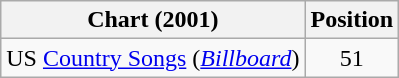<table class="wikitable sortable">
<tr>
<th scope="col">Chart (2001)</th>
<th scope="col">Position</th>
</tr>
<tr>
<td>US <a href='#'>Country Songs</a> (<em><a href='#'>Billboard</a></em>)</td>
<td align="center">51</td>
</tr>
</table>
